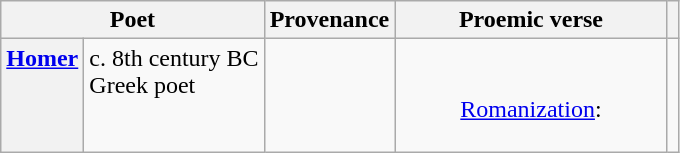<table class="wikitable" ">
<tr>
<th scope="col" colspan="2">Poet</th>
<th scope="col">Provenance</th>
<th scope="col">Proemic verse</th>
<th scope="col"></th>
</tr>
<tr valign="top">
<th><a href='#'>Homer</a></th>
<td>c. 8th century BC<br>Greek poet</td>
<td></td>
<td><blockquote><br>
<a href='#'>Romanization</a>:
</blockquote></td>
<td></td>
</tr>
</table>
